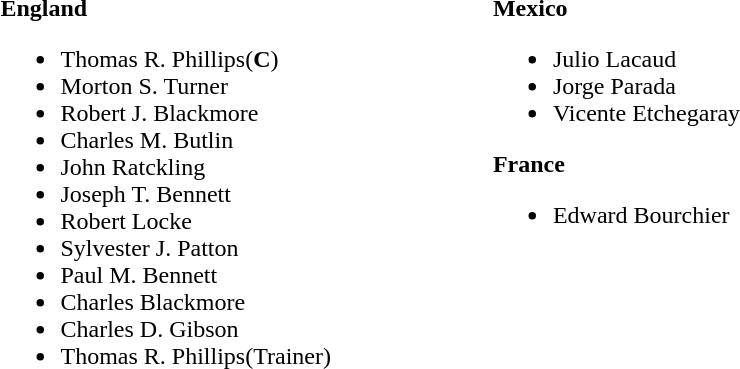<table>
<tr>
<td valign="top"><br><strong>England</strong><ul><li>Thomas R. Phillips(<strong>C</strong>)</li><li>Morton S. Turner</li><li>Robert J. Blackmore</li><li>Charles M. Butlin</li><li>John Ratckling</li><li>Joseph T. Bennett</li><li>Robert Locke</li><li>Sylvester J. Patton</li><li>Paul M. Bennett</li><li>Charles Blackmore</li><li>Charles D. Gibson</li><li>Thomas R. Phillips(Trainer)</li></ul></td>
<td width="100"> </td>
<td valign="top"><br><strong>Mexico</strong><ul><li>Julio Lacaud</li><li>Jorge Parada</li><li>Vicente Etchegaray</li></ul><strong>France</strong><ul><li> Edward Bourchier</li></ul></td>
</tr>
</table>
